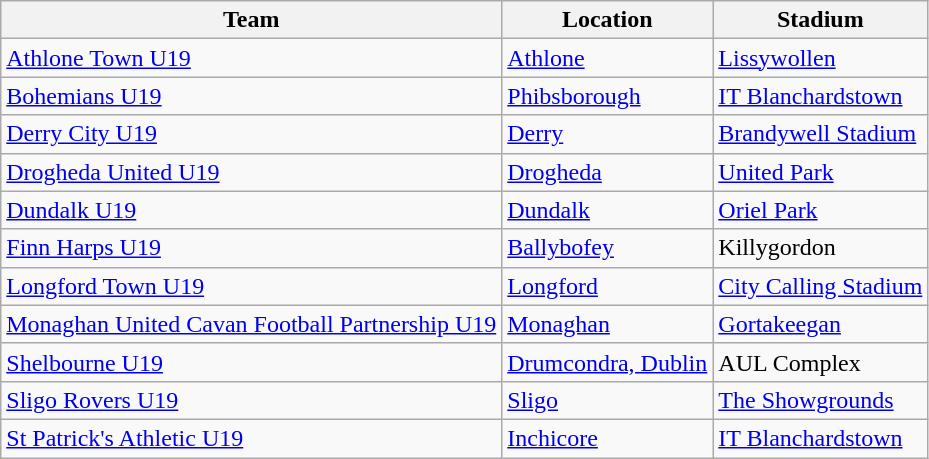<table class="wikitable sortable">
<tr>
<th>Team</th>
<th>Location</th>
<th>Stadium</th>
</tr>
<tr>
<td><a href='#'>Athlone Town U19</a></td>
<td><a href='#'>Athlone</a></td>
<td><a href='#'>Lissywollen</a></td>
</tr>
<tr>
<td><a href='#'>Bohemians U19</a></td>
<td><a href='#'>Phibsborough</a></td>
<td><a href='#'>IT Blanchardstown</a></td>
</tr>
<tr>
<td><a href='#'>Derry City U19</a></td>
<td><a href='#'>Derry</a></td>
<td><a href='#'>Brandywell Stadium</a></td>
</tr>
<tr>
<td><a href='#'>Drogheda United U19</a></td>
<td><a href='#'>Drogheda</a></td>
<td><a href='#'>United Park</a></td>
</tr>
<tr>
<td><a href='#'>Dundalk U19</a></td>
<td><a href='#'>Dundalk</a></td>
<td><a href='#'>Oriel Park</a></td>
</tr>
<tr>
<td><a href='#'>Finn Harps U19</a></td>
<td><a href='#'>Ballybofey</a></td>
<td>Killygordon</td>
</tr>
<tr>
<td><a href='#'>Longford Town U19</a></td>
<td><a href='#'>Longford</a></td>
<td><a href='#'>City Calling Stadium</a></td>
</tr>
<tr>
<td><a href='#'>Monaghan United Cavan Football Partnership U19</a></td>
<td><a href='#'>Monaghan</a></td>
<td><a href='#'>Gortakeegan</a></td>
</tr>
<tr>
<td><a href='#'>Shelbourne U19</a></td>
<td><a href='#'>Drumcondra, Dublin</a></td>
<td>AUL Complex</td>
</tr>
<tr>
<td><a href='#'>Sligo Rovers U19</a></td>
<td><a href='#'>Sligo</a></td>
<td><a href='#'>The Showgrounds</a></td>
</tr>
<tr>
<td><a href='#'>St Patrick's Athletic U19</a></td>
<td><a href='#'>Inchicore</a></td>
<td><a href='#'>IT Blanchardstown</a></td>
</tr>
</table>
